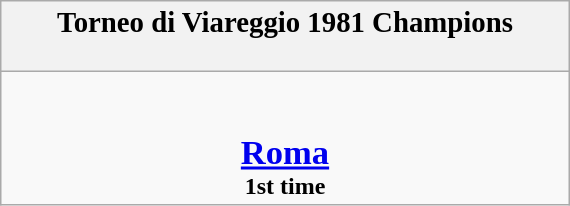<table class="wikitable" style="margin: 0 auto; width: 30%;">
<tr>
<th><big>Torneo di Viareggio 1981 Champions</big><br><br></th>
</tr>
<tr>
<td align=center><br><br><big><big><strong><a href='#'>Roma</a></strong><br></big></big><strong>1st time</strong></td>
</tr>
</table>
